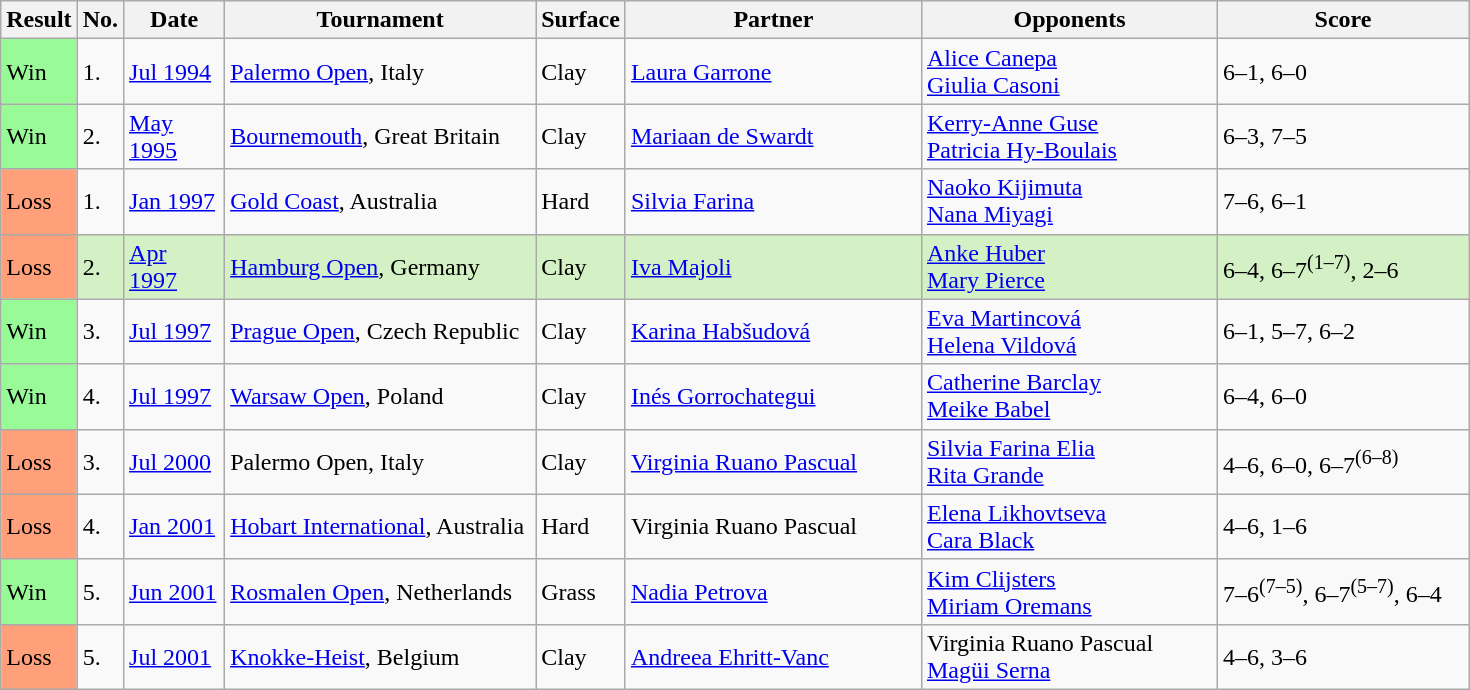<table class="sortable wikitable">
<tr>
<th style="width:40px">Result</th>
<th style="width:20px" class="unsortable">No.</th>
<th style="width:60px">Date</th>
<th style="width:200px">Tournament</th>
<th style="width:50px">Surface</th>
<th style="width:190px">Partner</th>
<th style="width:190px">Opponents</th>
<th style="width:160px" class="unsortable">Score</th>
</tr>
<tr>
<td style="background:#98fb98;">Win</td>
<td>1.</td>
<td><a href='#'>Jul 1994</a></td>
<td><a href='#'>Palermo Open</a>, Italy</td>
<td>Clay</td>
<td> <a href='#'>Laura Garrone</a></td>
<td> <a href='#'>Alice Canepa</a> <br>  <a href='#'>Giulia Casoni</a></td>
<td>6–1, 6–0</td>
</tr>
<tr>
<td style="background:#98fb98;">Win</td>
<td>2.</td>
<td><a href='#'>May 1995</a></td>
<td><a href='#'>Bournemouth</a>, Great Britain</td>
<td>Clay</td>
<td> <a href='#'>Mariaan de Swardt</a></td>
<td> <a href='#'>Kerry-Anne Guse</a> <br>  <a href='#'>Patricia Hy-Boulais</a></td>
<td>6–3, 7–5</td>
</tr>
<tr>
<td style="background:#ffa07a;">Loss</td>
<td>1.</td>
<td><a href='#'>Jan 1997</a></td>
<td><a href='#'>Gold Coast</a>, Australia</td>
<td>Hard</td>
<td> <a href='#'>Silvia Farina</a></td>
<td> <a href='#'>Naoko Kijimuta</a> <br>  <a href='#'>Nana Miyagi</a></td>
<td>7–6, 6–1</td>
</tr>
<tr style="background:#d4f1c5;">
<td style="background:#ffa07a;">Loss</td>
<td>2.</td>
<td><a href='#'>Apr 1997</a></td>
<td><a href='#'>Hamburg Open</a>, Germany</td>
<td>Clay</td>
<td> <a href='#'>Iva Majoli</a></td>
<td> <a href='#'>Anke Huber</a> <br>  <a href='#'>Mary Pierce</a></td>
<td>6–4, 6–7<sup>(1–7)</sup>, 2–6</td>
</tr>
<tr>
<td style="background:#98fb98;">Win</td>
<td>3.</td>
<td><a href='#'>Jul 1997</a></td>
<td><a href='#'>Prague Open</a>, Czech Republic</td>
<td>Clay</td>
<td> <a href='#'>Karina Habšudová</a></td>
<td> <a href='#'>Eva Martincová</a> <br>  <a href='#'>Helena Vildová</a></td>
<td>6–1, 5–7, 6–2</td>
</tr>
<tr>
<td style="background:#98fb98;">Win</td>
<td>4.</td>
<td><a href='#'>Jul 1997</a></td>
<td><a href='#'>Warsaw Open</a>, Poland</td>
<td>Clay</td>
<td> <a href='#'>Inés Gorrochategui</a></td>
<td> <a href='#'>Catherine Barclay</a> <br>  <a href='#'>Meike Babel</a></td>
<td>6–4, 6–0</td>
</tr>
<tr>
<td style="background:#ffa07a;">Loss</td>
<td>3.</td>
<td><a href='#'>Jul 2000</a></td>
<td>Palermo Open, Italy</td>
<td>Clay</td>
<td> <a href='#'>Virginia Ruano Pascual</a></td>
<td> <a href='#'>Silvia Farina Elia</a> <br>  <a href='#'>Rita Grande</a></td>
<td>4–6, 6–0, 6–7<sup>(6–8)</sup></td>
</tr>
<tr>
<td style="background:#ffa07a;">Loss</td>
<td>4.</td>
<td><a href='#'>Jan 2001</a></td>
<td><a href='#'>Hobart International</a>, Australia</td>
<td>Hard</td>
<td> Virginia Ruano Pascual</td>
<td> <a href='#'>Elena Likhovtseva</a> <br>  <a href='#'>Cara Black</a></td>
<td>4–6, 1–6</td>
</tr>
<tr>
<td style="background:#98fb98;">Win</td>
<td>5.</td>
<td><a href='#'>Jun 2001</a></td>
<td><a href='#'>Rosmalen Open</a>, Netherlands</td>
<td>Grass</td>
<td> <a href='#'>Nadia Petrova</a></td>
<td> <a href='#'>Kim Clijsters</a> <br>  <a href='#'>Miriam Oremans</a></td>
<td>7–6<sup>(7–5)</sup>, 6–7<sup>(5–7)</sup>, 6–4</td>
</tr>
<tr>
<td style="background:#ffa07a;">Loss</td>
<td>5.</td>
<td><a href='#'>Jul 2001</a></td>
<td><a href='#'>Knokke-Heist</a>, Belgium</td>
<td>Clay</td>
<td> <a href='#'>Andreea Ehritt-Vanc</a></td>
<td> Virginia Ruano Pascual <br>  <a href='#'>Magüi Serna</a></td>
<td>4–6, 3–6</td>
</tr>
</table>
